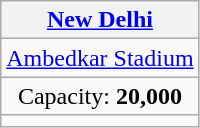<table class="wikitable" style="text-align:center">
<tr>
<th><a href='#'>New Delhi</a></th>
</tr>
<tr>
<td><a href='#'>Ambedkar Stadium</a></td>
</tr>
<tr>
<td>Capacity: <strong>20,000</strong></td>
</tr>
<tr>
<td></td>
</tr>
</table>
